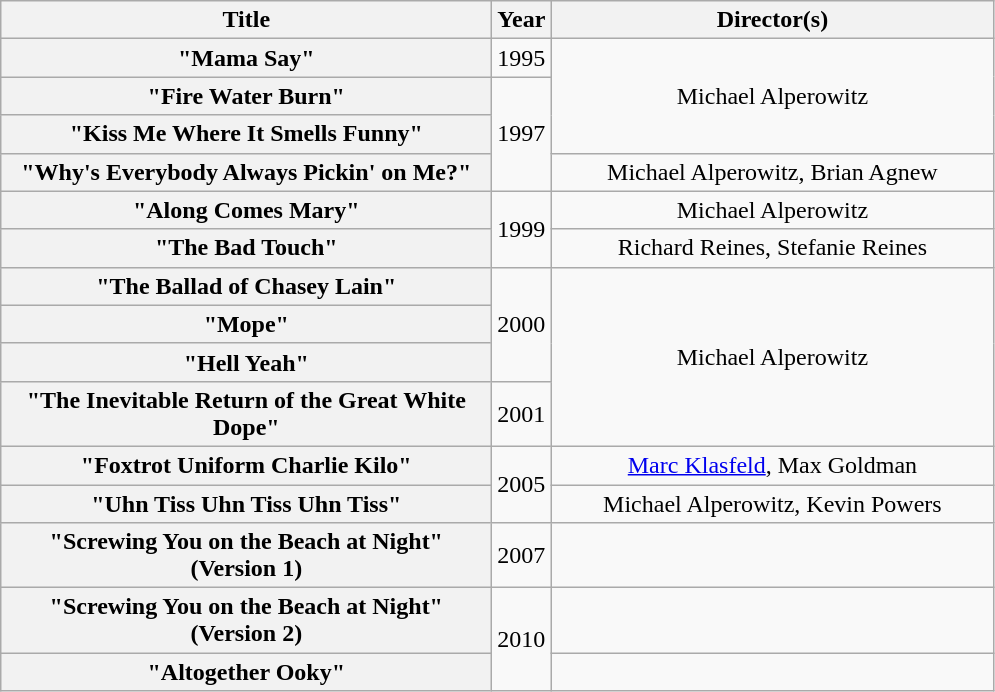<table class="wikitable plainrowheaders" style="text-align:center;">
<tr>
<th scope="col" style="width:20em;">Title</th>
<th scope="col">Year</th>
<th scope="col" style="width:18em;">Director(s)</th>
</tr>
<tr>
<th scope="row">"Mama Say"</th>
<td>1995</td>
<td rowspan="3">Michael Alperowitz</td>
</tr>
<tr>
<th scope="row">"Fire Water Burn"</th>
<td rowspan="3">1997</td>
</tr>
<tr>
<th scope="row">"Kiss Me Where It Smells Funny"</th>
</tr>
<tr>
<th scope="row">"Why's Everybody Always Pickin' on Me?"</th>
<td>Michael Alperowitz, Brian Agnew</td>
</tr>
<tr>
<th scope="row">"Along Comes Mary"</th>
<td rowspan="2">1999</td>
<td>Michael Alperowitz</td>
</tr>
<tr>
<th scope="row">"The Bad Touch"</th>
<td>Richard Reines, Stefanie Reines</td>
</tr>
<tr>
<th scope="row">"The Ballad of Chasey Lain"</th>
<td rowspan="3">2000</td>
<td rowspan="4">Michael Alperowitz</td>
</tr>
<tr>
<th scope="row">"Mope"</th>
</tr>
<tr>
<th scope="row">"Hell Yeah"</th>
</tr>
<tr>
<th scope="row">"The Inevitable Return of the Great White Dope"</th>
<td>2001</td>
</tr>
<tr>
<th scope="row">"Foxtrot Uniform Charlie Kilo"</th>
<td rowspan="2">2005</td>
<td><a href='#'>Marc Klasfeld</a>, Max Goldman</td>
</tr>
<tr>
<th scope="row">"Uhn Tiss Uhn Tiss Uhn Tiss"</th>
<td>Michael Alperowitz, Kevin Powers</td>
</tr>
<tr>
<th scope="row">"Screwing You on the Beach at Night" (Version 1)</th>
<td>2007</td>
<td></td>
</tr>
<tr>
<th scope="row">"Screwing You on the Beach at Night" (Version 2)</th>
<td rowspan="2">2010</td>
<td></td>
</tr>
<tr>
<th scope="row">"Altogether Ooky"</th>
<td></td>
</tr>
</table>
